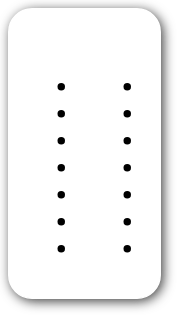<table style=" border-radius:1em; box-shadow: 0.1em 0.1em 0.5em rgba(0,0,0,0.75); background-color: white; border: 1px solid white; padding: 5px;">
<tr style="vertical-align:top;">
<td><br><ul><li></li><li></li><li></li><li></li><li></li><li></li><li></li></ul></td>
<td valign="top"><br><ul><li></li><li></li><li></li><li></li><li></li><li></li><li></li></ul></td>
</tr>
</table>
